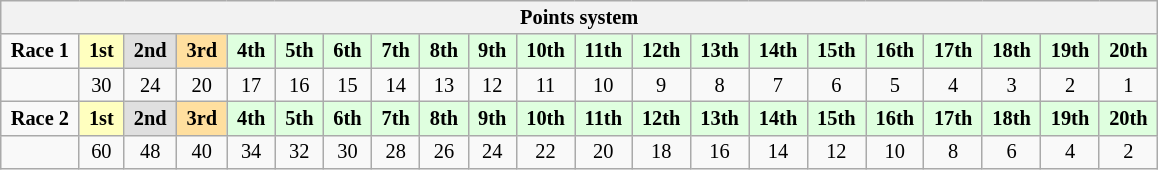<table class="wikitable" style="font-size:85%; text-align:center">
<tr>
<th colspan="21">Points system</th>
</tr>
<tr>
<td> <strong>Race 1</strong> </td>
<td style="background:#ffffbf;"> <strong>1st</strong> </td>
<td style="background:#dfdfdf;"> <strong>2nd</strong> </td>
<td style="background:#ffdf9f;"> <strong>3rd</strong> </td>
<td style="background:#dfffdf;"> <strong>4th</strong> </td>
<td style="background:#dfffdf;"> <strong>5th</strong> </td>
<td style="background:#dfffdf;"> <strong>6th</strong> </td>
<td style="background:#dfffdf;"> <strong>7th</strong> </td>
<td style="background:#dfffdf;"> <strong>8th</strong> </td>
<td style="background:#dfffdf;"> <strong>9th</strong> </td>
<td style="background:#dfffdf;"> <strong>10th</strong> </td>
<td style="background:#dfffdf;"> <strong>11th</strong> </td>
<td style="background:#dfffdf;"> <strong>12th</strong> </td>
<td style="background:#dfffdf;"> <strong>13th</strong> </td>
<td style="background:#dfffdf;"> <strong>14th</strong> </td>
<td style="background:#dfffdf;"> <strong>15th</strong> </td>
<td style="background:#dfffdf;"> <strong>16th</strong> </td>
<td style="background:#dfffdf;"> <strong>17th</strong> </td>
<td style="background:#dfffdf;"> <strong>18th</strong> </td>
<td style="background:#dfffdf;"> <strong>19th</strong> </td>
<td style="background:#dfffdf;"> <strong>20th</strong> </td>
</tr>
<tr>
<td></td>
<td>30</td>
<td>24</td>
<td>20</td>
<td>17</td>
<td>16</td>
<td>15</td>
<td>14</td>
<td>13</td>
<td>12</td>
<td>11</td>
<td>10</td>
<td>9</td>
<td>8</td>
<td>7</td>
<td>6</td>
<td>5</td>
<td>4</td>
<td>3</td>
<td>2</td>
<td>1</td>
</tr>
<tr>
<td> <strong>Race 2</strong> </td>
<td style="background:#ffffbf;"> <strong>1st</strong> </td>
<td style="background:#dfdfdf;"> <strong>2nd</strong> </td>
<td style="background:#ffdf9f;"> <strong>3rd</strong> </td>
<td style="background:#dfffdf;"> <strong>4th</strong> </td>
<td style="background:#dfffdf;"> <strong>5th</strong> </td>
<td style="background:#dfffdf;"> <strong>6th</strong> </td>
<td style="background:#dfffdf;"> <strong>7th</strong> </td>
<td style="background:#dfffdf;"> <strong>8th</strong> </td>
<td style="background:#dfffdf;"> <strong>9th</strong> </td>
<td style="background:#dfffdf;"> <strong>10th</strong> </td>
<td style="background:#dfffdf;"> <strong>11th</strong> </td>
<td style="background:#dfffdf;"> <strong>12th</strong> </td>
<td style="background:#dfffdf;"> <strong>13th</strong> </td>
<td style="background:#dfffdf;"> <strong>14th</strong> </td>
<td style="background:#dfffdf;"> <strong>15th</strong> </td>
<td style="background:#dfffdf;"> <strong>16th</strong> </td>
<td style="background:#dfffdf;"> <strong>17th</strong> </td>
<td style="background:#dfffdf;"> <strong>18th</strong> </td>
<td style="background:#dfffdf;"> <strong>19th</strong> </td>
<td style="background:#dfffdf;"> <strong>20th</strong> </td>
</tr>
<tr>
<td></td>
<td>60</td>
<td>48</td>
<td>40</td>
<td>34</td>
<td>32</td>
<td>30</td>
<td>28</td>
<td>26</td>
<td>24</td>
<td>22</td>
<td>20</td>
<td>18</td>
<td>16</td>
<td>14</td>
<td>12</td>
<td>10</td>
<td>8</td>
<td>6</td>
<td>4</td>
<td>2</td>
</tr>
</table>
